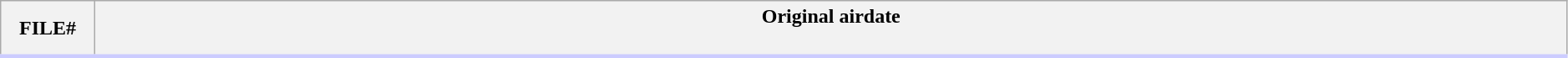<table class="wikitable" width="99%">
<tr style="border-bottom:3px solid #CCF">
<th width=6%>FILE#</th>
<th>Original airdate<br>
<br>





</th>
</tr>
</table>
